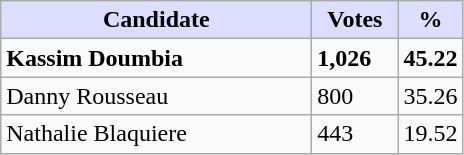<table class="wikitable">
<tr>
<th style="background:#ddf; width:200px;">Candidate</th>
<th style="background:#ddf; width:50px;">Votes</th>
<th style="background:#ddf; width:30px;">%</th>
</tr>
<tr>
<td><strong>Kassim Doumbia</strong></td>
<td><strong>1,026</strong></td>
<td><strong>45.22</strong></td>
</tr>
<tr>
<td>Danny Rousseau</td>
<td>800</td>
<td>35.26</td>
</tr>
<tr>
<td>Nathalie Blaquiere</td>
<td>443</td>
<td>19.52</td>
</tr>
</table>
